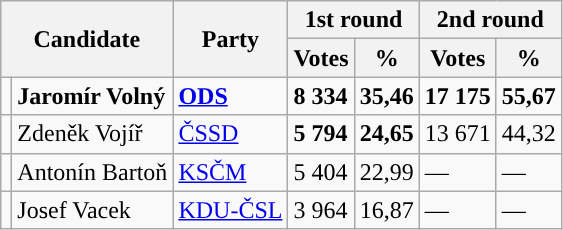<table class="wikitable sortable">
<tr>
<th colspan="2" rowspan="2">Candidate</th>
<th rowspan="2">Party</th>
<th colspan="2">1st round</th>
<th colspan="2">2nd round</th>
</tr>
<tr>
<th>Votes</th>
<th>%</th>
<th>Votes</th>
<th>%</th>
</tr>
<tr>
<td style="background-color:"></td>
<td><strong>Jaromír Volný</strong></td>
<td><a href='#'><strong>ODS</strong></a></td>
<td><strong>8 334</strong></td>
<td><strong>35,46</strong></td>
<td><strong>17 175</strong></td>
<td><strong>55,67</strong></td>
</tr>
<tr>
<td style="background-color:"></td>
<td>Zdeněk Vojíř</td>
<td><a href='#'>ČSSD</a></td>
<td><strong>5 794</strong></td>
<td><strong>24,65</strong></td>
<td>13 671</td>
<td>44,32</td>
</tr>
<tr>
<td style="background-color:"></td>
<td>Antonín Bartoň</td>
<td><a href='#'>KSČM</a></td>
<td>5 404</td>
<td>22,99</td>
<td>—</td>
<td>—</td>
</tr>
<tr>
<td style="background-color:"></td>
<td>Josef Vacek</td>
<td><a href='#'>KDU-ČSL</a></td>
<td>3 964</td>
<td>16,87</td>
<td>—</td>
<td>—</td>
</tr>
</table>
